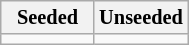<table class="wikitable" style="font-size:85%">
<tr>
<th colspan=2>Seeded</th>
<th colspan=2>Unseeded</th>
</tr>
<tr>
<td style="border-right:none; width:25%; vertical-align:top;"></td>
<td style="border-left:none; width:25%; vertical-align:top;"></td>
<td style="border-right:none; width:25%; vertical-align:top;"></td>
<td style="border-left:none; width:25%; vertical-align:top;"></td>
</tr>
</table>
